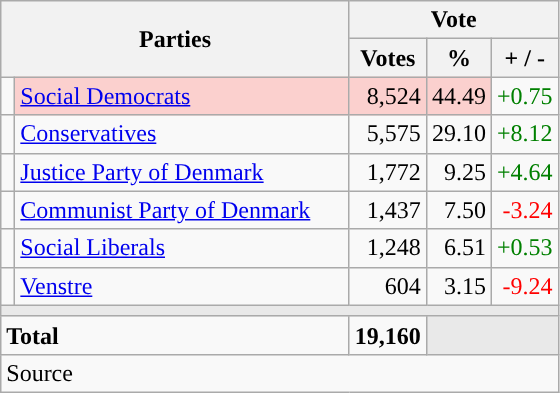<table class="wikitable" style="text-align:right;">
<tr>
<th style="text-align:centre;" rowspan="2" colspan="2" width="225">Parties</th>
<th colspan="3">Vote</th>
</tr>
<tr>
<th width="15">Votes</th>
<th width="15">%</th>
<th width="15">+ / -</th>
</tr>
<tr>
<td width="2" style="color:inherit;background:"></td>
<td bgcolor=#fbd0ce  align="left"><a href='#'>Social Democrats</a></td>
<td bgcolor=#fbd0ce>8,524</td>
<td bgcolor=#fbd0ce>44.49</td>
<td style=color:green;>+0.75</td>
</tr>
<tr>
<td width="2" style="color:inherit;background:"></td>
<td align="left"><a href='#'>Conservatives</a></td>
<td>5,575</td>
<td>29.10</td>
<td style=color:green;>+8.12</td>
</tr>
<tr>
<td width="2" style="color:inherit;background:"></td>
<td align="left"><a href='#'>Justice Party of Denmark</a></td>
<td>1,772</td>
<td>9.25</td>
<td style=color:green;>+4.64</td>
</tr>
<tr>
<td width="2" style="color:inherit;background:"></td>
<td align="left"><a href='#'>Communist Party of Denmark</a></td>
<td>1,437</td>
<td>7.50</td>
<td style=color:red;>-3.24</td>
</tr>
<tr>
<td width="2" style="color:inherit;background:"></td>
<td align="left"><a href='#'>Social Liberals</a></td>
<td>1,248</td>
<td>6.51</td>
<td style=color:green;>+0.53</td>
</tr>
<tr>
<td width="2" style="color:inherit;background:"></td>
<td align="left"><a href='#'>Venstre</a></td>
<td>604</td>
<td>3.15</td>
<td style=color:red;>-9.24</td>
</tr>
<tr>
<td colspan="7" bgcolor="#E9E9E9"></td>
</tr>
<tr>
<td align="left" colspan="2"><strong>Total</strong></td>
<td><strong>19,160</strong></td>
<td bgcolor="#E9E9E9" colspan="2"></td>
</tr>
<tr>
<td align="left" colspan="6">Source</td>
</tr>
</table>
